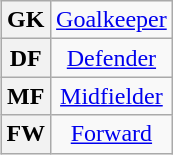<table class="wikitable plainrowheaders" style="text-align:center; margin-left:1em; float:right;">
<tr>
<th>GK</th>
<td><a href='#'>Goalkeeper</a></td>
</tr>
<tr>
<th>DF</th>
<td><a href='#'>Defender</a></td>
</tr>
<tr>
<th>MF</th>
<td><a href='#'>Midfielder</a></td>
</tr>
<tr>
<th>FW</th>
<td><a href='#'>Forward</a></td>
</tr>
</table>
